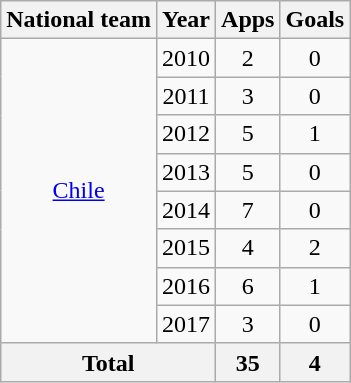<table class=wikitable style=text-align:center>
<tr>
<th>National team</th>
<th>Year</th>
<th>Apps</th>
<th>Goals</th>
</tr>
<tr>
<td rowspan="8"><a href='#'>Chile</a></td>
<td>2010</td>
<td>2</td>
<td>0</td>
</tr>
<tr>
<td>2011</td>
<td>3</td>
<td>0</td>
</tr>
<tr>
<td>2012</td>
<td>5</td>
<td>1</td>
</tr>
<tr>
<td>2013</td>
<td>5</td>
<td>0</td>
</tr>
<tr>
<td>2014</td>
<td>7</td>
<td>0</td>
</tr>
<tr>
<td>2015</td>
<td>4</td>
<td>2</td>
</tr>
<tr>
<td>2016</td>
<td>6</td>
<td>1</td>
</tr>
<tr>
<td>2017</td>
<td>3</td>
<td>0</td>
</tr>
<tr>
<th colspan="2">Total</th>
<th>35</th>
<th>4</th>
</tr>
</table>
